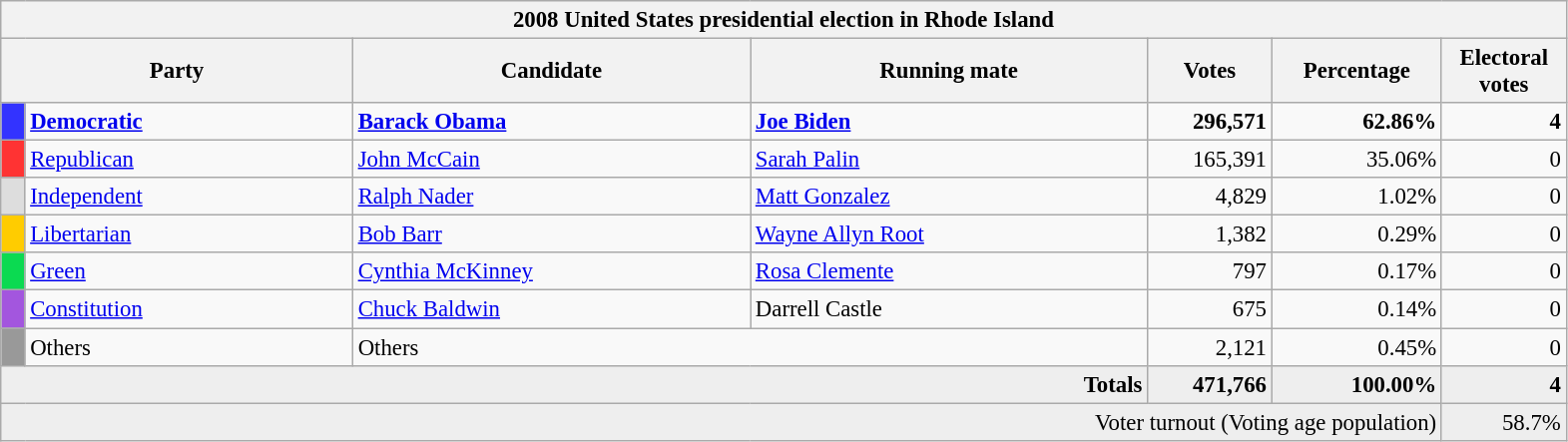<table class="wikitable" style="font-size: 95%;">
<tr>
<th colspan="7">2008 United States presidential election in Rhode Island</th>
</tr>
<tr>
<th colspan="2" style="width: 15em">Party</th>
<th style="width: 17em">Candidate</th>
<th style="width: 17em">Running mate</th>
<th style="width: 5em">Votes</th>
<th style="width: 7em">Percentage</th>
<th style="width: 5em">Electoral votes</th>
</tr>
<tr>
<th style="background:#33f; width:3px;"></th>
<td style="width: 130px"><strong><a href='#'>Democratic</a></strong></td>
<td><strong><a href='#'>Barack Obama</a></strong></td>
<td><strong><a href='#'>Joe Biden</a></strong></td>
<td style="text-align:right;"><strong>296,571</strong></td>
<td style="text-align:right;"><strong>62.86%</strong></td>
<td style="text-align:right;"><strong>4</strong></td>
</tr>
<tr>
<th style="background:#f33; width:3px;"></th>
<td style="width: 130px"><a href='#'>Republican</a></td>
<td><a href='#'>John McCain</a></td>
<td><a href='#'>Sarah Palin</a></td>
<td style="text-align:right;">165,391</td>
<td style="text-align:right;">35.06%</td>
<td style="text-align:right;">0</td>
</tr>
<tr>
<th style="background:#ddd; width:3px;"></th>
<td style="width: 130px"><a href='#'>Independent</a></td>
<td><a href='#'>Ralph Nader</a></td>
<td><a href='#'>Matt Gonzalez</a></td>
<td style="text-align:right;">4,829</td>
<td style="text-align:right;">1.02%</td>
<td style="text-align:right;">0</td>
</tr>
<tr>
<th style="background:#fc0; width:3px;"></th>
<td style="width: 130px"><a href='#'>Libertarian</a></td>
<td><a href='#'>Bob Barr</a></td>
<td><a href='#'>Wayne Allyn Root</a></td>
<td style="text-align:right;">1,382</td>
<td style="text-align:right;">0.29%</td>
<td style="text-align:right;">0</td>
</tr>
<tr>
<th style="background:#0bda51; width:3px;"></th>
<td style="width: 130px"><a href='#'>Green</a></td>
<td><a href='#'>Cynthia McKinney</a></td>
<td><a href='#'>Rosa Clemente</a></td>
<td style="text-align:right;">797</td>
<td style="text-align:right;">0.17%</td>
<td style="text-align:right;">0</td>
</tr>
<tr>
<th style="background:#a356de; width:3px;"></th>
<td style="width: 130px"><a href='#'>Constitution</a></td>
<td><a href='#'>Chuck Baldwin</a></td>
<td>Darrell Castle</td>
<td style="text-align:right;">675</td>
<td style="text-align:right;">0.14%</td>
<td style="text-align:right;">0</td>
</tr>
<tr>
<th style="background:#999; width:3px;"></th>
<td style="width: 130px">Others</td>
<td colspan="2">Others</td>
<td style="text-align:right;">2,121</td>
<td style="text-align:right;">0.45%</td>
<td style="text-align:right;">0</td>
</tr>
<tr style="background:#eee; text-align:right;">
<td colspan="4"><strong>Totals</strong></td>
<td><strong>471,766</strong></td>
<td><strong>100.00%</strong></td>
<td><strong>4</strong></td>
</tr>
<tr style="background:#eee; text-align:right;">
<td colspan="6">Voter turnout (Voting age population)</td>
<td>58.7%</td>
</tr>
</table>
